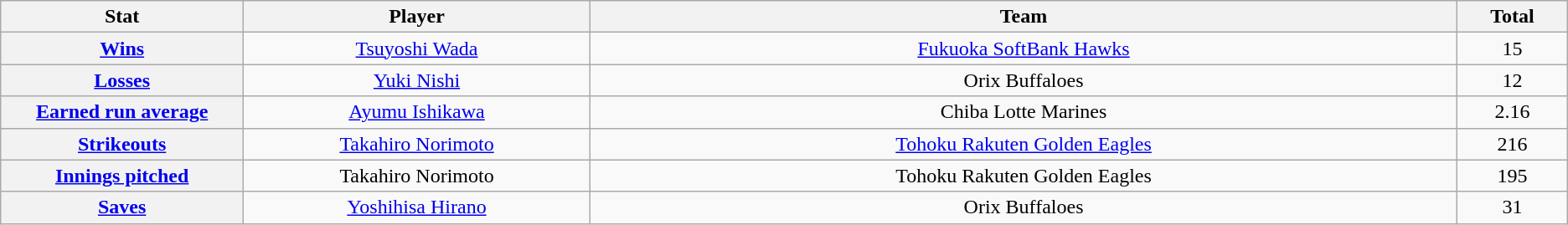<table class="wikitable" style="text-align:center;">
<tr>
<th scope="col" style="width:7%;">Stat</th>
<th scope="col" style="width:10%;">Player</th>
<th scope="col" style="width:25%;">Team</th>
<th scope="col" style="width:3%;">Total</th>
</tr>
<tr>
<th scope="row" style="text-align:center;"><a href='#'>Wins</a></th>
<td><a href='#'>Tsuyoshi Wada</a></td>
<td><a href='#'>Fukuoka SoftBank Hawks</a></td>
<td>15</td>
</tr>
<tr>
<th scope="row" style="text-align:center;"><a href='#'>Losses</a></th>
<td><a href='#'>Yuki Nishi</a></td>
<td>Orix Buffaloes</td>
<td>12</td>
</tr>
<tr>
<th scope="row" style="text-align:center;"><a href='#'>Earned run average</a></th>
<td><a href='#'>Ayumu Ishikawa</a></td>
<td>Chiba Lotte Marines</td>
<td>2.16</td>
</tr>
<tr>
<th scope="row" style="text-align:center;"><a href='#'>Strikeouts</a></th>
<td><a href='#'>Takahiro Norimoto</a></td>
<td><a href='#'>Tohoku Rakuten Golden Eagles</a></td>
<td>216</td>
</tr>
<tr>
<th scope="row" style="text-align:center;"><a href='#'>Innings pitched</a></th>
<td>Takahiro Norimoto</td>
<td>Tohoku Rakuten Golden Eagles</td>
<td>195</td>
</tr>
<tr>
<th scope="row" style="text-align:center;"><a href='#'>Saves</a></th>
<td><a href='#'>Yoshihisa Hirano</a></td>
<td>Orix Buffaloes</td>
<td>31</td>
</tr>
</table>
